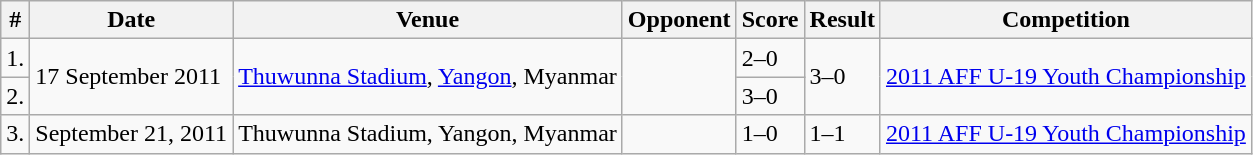<table class="wikitable">
<tr>
<th>#</th>
<th>Date</th>
<th>Venue</th>
<th>Opponent</th>
<th>Score</th>
<th>Result</th>
<th>Competition</th>
</tr>
<tr>
<td>1.</td>
<td rowspan="2">17 September 2011</td>
<td rowspan="2"><a href='#'>Thuwunna Stadium</a>, <a href='#'>Yangon</a>, Myanmar</td>
<td rowspan="2"></td>
<td>2–0</td>
<td rowspan="2">3–0</td>
<td rowspan="2"><a href='#'>2011 AFF U-19 Youth Championship</a></td>
</tr>
<tr>
<td>2.</td>
<td>3–0</td>
</tr>
<tr>
<td>3.</td>
<td>September 21, 2011</td>
<td>Thuwunna Stadium, Yangon, Myanmar</td>
<td></td>
<td>1–0</td>
<td>1–1</td>
<td><a href='#'>2011 AFF U-19 Youth Championship</a></td>
</tr>
</table>
